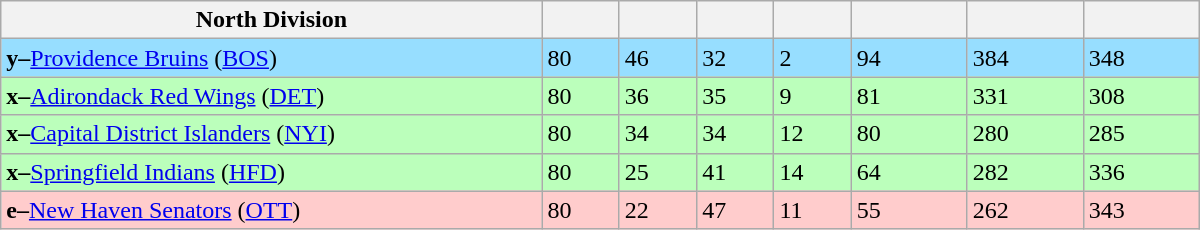<table class="wikitable" style="width:50em">
<tr>
<th width="35%">North Division</th>
<th width="5%"></th>
<th width="5%"></th>
<th width="5%"></th>
<th width="5%"></th>
<th width="7.5%"></th>
<th width="7.5%"></th>
<th width="7.5%"></th>
</tr>
<tr bgcolor="#97DEFF">
<td><strong>y–</strong><a href='#'>Providence Bruins</a> (<a href='#'>BOS</a>)</td>
<td>80</td>
<td>46</td>
<td>32</td>
<td>2</td>
<td>94</td>
<td>384</td>
<td>348</td>
</tr>
<tr bgcolor="#bbffbb">
<td><strong>x–</strong><a href='#'>Adirondack Red Wings</a> (<a href='#'>DET</a>)</td>
<td>80</td>
<td>36</td>
<td>35</td>
<td>9</td>
<td>81</td>
<td>331</td>
<td>308</td>
</tr>
<tr bgcolor="#bbffbb">
<td><strong>x–</strong><a href='#'>Capital District Islanders</a> (<a href='#'>NYI</a>)</td>
<td>80</td>
<td>34</td>
<td>34</td>
<td>12</td>
<td>80</td>
<td>280</td>
<td>285</td>
</tr>
<tr bgcolor="#bbffbb">
<td><strong>x–</strong><a href='#'>Springfield Indians</a> (<a href='#'>HFD</a>)</td>
<td>80</td>
<td>25</td>
<td>41</td>
<td>14</td>
<td>64</td>
<td>282</td>
<td>336</td>
</tr>
<tr bgcolor="#ffcccc">
<td><strong>e–</strong><a href='#'>New Haven Senators</a> (<a href='#'>OTT</a>)</td>
<td>80</td>
<td>22</td>
<td>47</td>
<td>11</td>
<td>55</td>
<td>262</td>
<td>343</td>
</tr>
</table>
